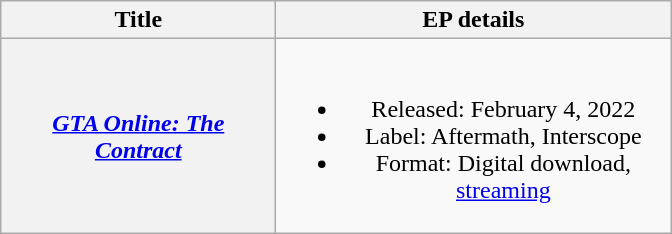<table class="wikitable plainrowheaders" style="text-align:center;">
<tr>
<th scope="col" rowspan="1" style="width:11em;">Title</th>
<th scope="col" rowspan="1" style="width:16em;">EP details</th>
</tr>
<tr>
<th scope="row"><em><a href='#'>GTA Online: The Contract</a></em></th>
<td><br><ul><li>Released: February 4, 2022</li><li>Label: Aftermath, Interscope</li><li>Format: Digital download, <a href='#'>streaming</a></li></ul></td>
</tr>
</table>
